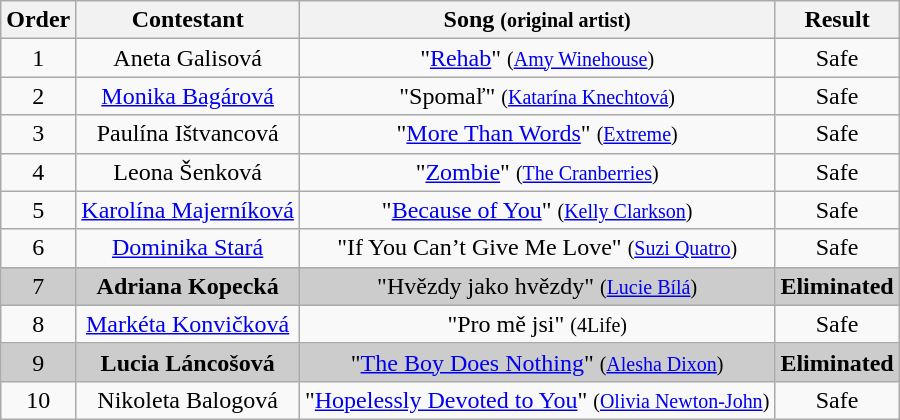<table class="wikitable plainrowheaders" style="text-align:center;">
<tr>
<th scope="col">Order</th>
<th scope="col">Contestant</th>
<th scope="col">Song <small>(original artist)</small></th>
<th scope="col">Result</th>
</tr>
<tr>
<td>1</td>
<td>Aneta Galisová</td>
<td>"<a href='#'>Rehab</a>" <small>(<a href='#'>Amy Winehouse</a>)</small></td>
<td>Safe</td>
</tr>
<tr>
<td>2</td>
<td><a href='#'>Monika Bagárová</a></td>
<td>"Spomaľ" <small>(<a href='#'>Katarína Knechtová</a>)</small></td>
<td>Safe</td>
</tr>
<tr>
<td>3</td>
<td>Paulína Ištvancová</td>
<td>"<a href='#'>More Than Words</a>" <small>(<a href='#'>Extreme</a>)</small></td>
<td>Safe</td>
</tr>
<tr>
<td>4</td>
<td>Leona Šenková</td>
<td>"<a href='#'>Zombie</a>" <small>(<a href='#'>The Cranberries</a>)</small></td>
<td>Safe</td>
</tr>
<tr>
<td>5</td>
<td><a href='#'>Karolína Majerníková</a></td>
<td>"<a href='#'>Because of You</a>" <small>(<a href='#'>Kelly Clarkson</a>)</small></td>
<td>Safe</td>
</tr>
<tr>
<td>6</td>
<td><a href='#'>Dominika Stará</a></td>
<td>"If You Can’t Give Me Love" <small>(<a href='#'>Suzi Quatro</a>)</small></td>
<td>Safe</td>
</tr>
<tr style="background:#ccc;">
<td>7</td>
<td><strong>Adriana Kopecká</strong></td>
<td>"Hvězdy jako hvězdy" <small>(<a href='#'>Lucie Bílá</a>)</small></td>
<td><strong>Eliminated</strong></td>
</tr>
<tr>
<td>8</td>
<td><a href='#'>Markéta Konvičková</a></td>
<td>"Pro mě jsi" <small>(4Life)</small></td>
<td>Safe</td>
</tr>
<tr style="background:#ccc;">
<td>9</td>
<td><strong>Lucia Láncošová</strong></td>
<td>"<a href='#'>The Boy Does Nothing</a>" <small>(<a href='#'>Alesha Dixon</a>)</small></td>
<td><strong>Eliminated</strong></td>
</tr>
<tr>
<td>10</td>
<td>Nikoleta Balogová</td>
<td>"<a href='#'>Hopelessly Devoted to You</a>" <small>(<a href='#'>Olivia Newton-John</a>)</small></td>
<td>Safe</td>
</tr>
</table>
